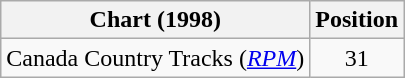<table class="wikitable sortable">
<tr>
<th scope="col">Chart (1998)</th>
<th scope="col">Position</th>
</tr>
<tr>
<td>Canada Country Tracks (<em><a href='#'>RPM</a></em>)</td>
<td align="center">31</td>
</tr>
</table>
